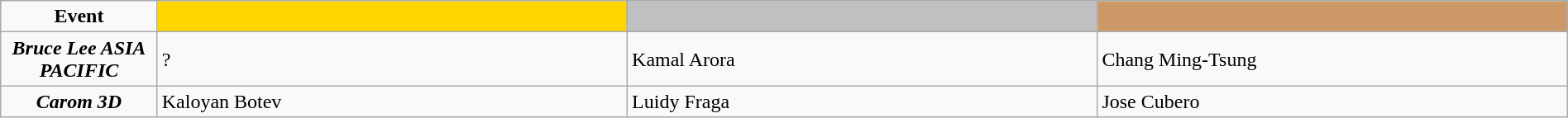<table class="wikitable" width=100%>
<tr>
<td style="text-align:center"  width=10%><strong>Event</strong></td>
<td colspan="2" style="text-align:center" bgcolor="gold" width=30%></td>
<td colspan="2" style="text-align:center" bgcolor="silver" width=30%></td>
<td colspan="2" style="text-align:center" bgcolor="CC9966" width=30%></td>
</tr>
<tr>
<td style="text-align:center"><strong><em>Bruce Lee ASIA PACIFIC </em></strong></td>
<td colspan="2">?</td>
<td colspan="2"> Kamal Arora</td>
<td colspan="2"> Chang Ming-Tsung</td>
</tr>
<tr>
<td style="text-align:center"><strong><em>Carom 3D</em></strong></td>
<td colspan="2"> Kaloyan Botev</td>
<td colspan="2"> Luidy Fraga</td>
<td colspan="2"> Jose Cubero</td>
</tr>
</table>
